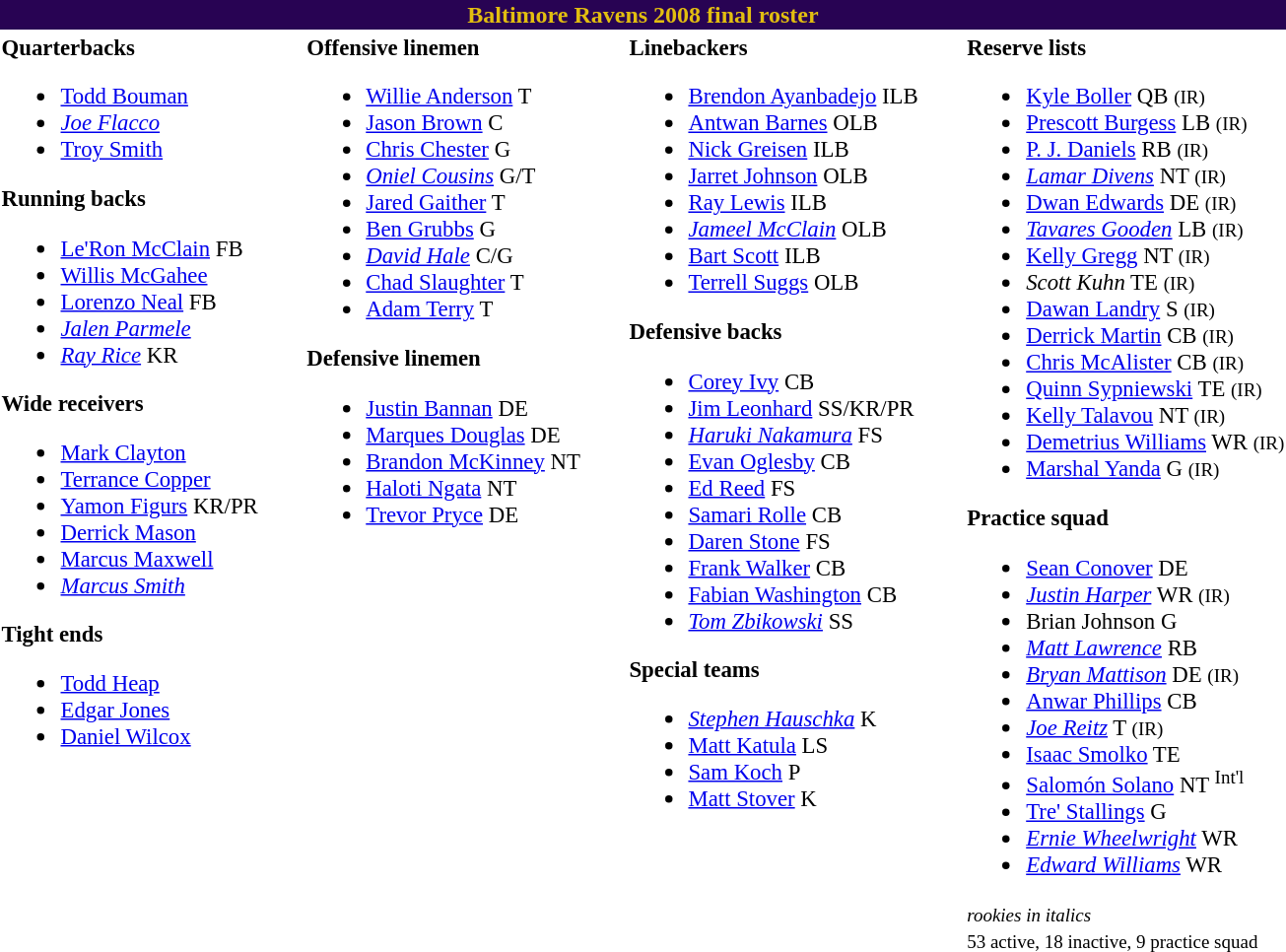<table class="toccolours" style="text-align:left">
<tr>
<th colspan="9" style="background-color:#280353;color:#E2BE10;text-align:center">Baltimore Ravens 2008 final roster</th>
</tr>
<tr>
<td style="font-size:95%" valign="top"><strong>Quarterbacks</strong><br><ul><li> <a href='#'>Todd Bouman</a></li><li> <em><a href='#'>Joe Flacco</a></em></li><li> <a href='#'>Troy Smith</a></li></ul><strong>Running backs</strong><ul><li> <a href='#'>Le'Ron McClain</a> FB</li><li> <a href='#'>Willis McGahee</a></li><li> <a href='#'>Lorenzo Neal</a> FB</li><li> <em><a href='#'>Jalen Parmele</a></em></li><li> <em><a href='#'>Ray Rice</a></em> KR</li></ul><strong>Wide receivers</strong><ul><li> <a href='#'>Mark Clayton</a></li><li> <a href='#'>Terrance Copper</a></li><li> <a href='#'>Yamon Figurs</a> KR/PR</li><li> <a href='#'>Derrick Mason</a></li><li> <a href='#'>Marcus Maxwell</a></li><li> <em><a href='#'>Marcus Smith</a></em></li></ul><strong>Tight ends</strong><ul><li> <a href='#'>Todd Heap</a></li><li> <a href='#'>Edgar Jones</a></li><li> <a href='#'>Daniel Wilcox</a></li></ul></td>
<td style="width:25px"></td>
<td style="font-size:95%" valign="top"><strong>Offensive linemen</strong><br><ul><li> <a href='#'>Willie Anderson</a> T</li><li> <a href='#'>Jason Brown</a> C</li><li> <a href='#'>Chris Chester</a> G</li><li> <em><a href='#'>Oniel Cousins</a></em> G/T</li><li> <a href='#'>Jared Gaither</a> T</li><li> <a href='#'>Ben Grubbs</a> G</li><li> <em><a href='#'>David Hale</a></em> C/G</li><li> <a href='#'>Chad Slaughter</a> T</li><li> <a href='#'>Adam Terry</a> T</li></ul><strong>Defensive linemen</strong><ul><li> <a href='#'>Justin Bannan</a> DE</li><li> <a href='#'>Marques Douglas</a> DE</li><li> <a href='#'>Brandon McKinney</a> NT</li><li> <a href='#'>Haloti Ngata</a> NT</li><li> <a href='#'>Trevor Pryce</a> DE</li></ul></td>
<td style="width:25px"></td>
<td style="font-size:95%" valign="top"><strong>Linebackers</strong><br><ul><li> <a href='#'>Brendon Ayanbadejo</a> ILB</li><li> <a href='#'>Antwan Barnes</a> OLB</li><li> <a href='#'>Nick Greisen</a> ILB</li><li> <a href='#'>Jarret Johnson</a> OLB</li><li> <a href='#'>Ray Lewis</a> ILB</li><li> <em><a href='#'>Jameel McClain</a></em> OLB</li><li> <a href='#'>Bart Scott</a> ILB</li><li> <a href='#'>Terrell Suggs</a> OLB</li></ul><strong>Defensive backs</strong><ul><li> <a href='#'>Corey Ivy</a> CB</li><li> <a href='#'>Jim Leonhard</a> SS/KR/PR</li><li> <em><a href='#'>Haruki Nakamura</a></em> FS</li><li> <a href='#'>Evan Oglesby</a> CB</li><li> <a href='#'>Ed Reed</a> FS</li><li> <a href='#'>Samari Rolle</a> CB</li><li> <a href='#'>Daren Stone</a> FS</li><li> <a href='#'>Frank Walker</a> CB</li><li> <a href='#'>Fabian Washington</a> CB</li><li> <em><a href='#'>Tom Zbikowski</a></em> SS</li></ul><strong>Special teams</strong><ul><li> <em><a href='#'>Stephen Hauschka</a></em> K</li><li> <a href='#'>Matt Katula</a> LS</li><li> <a href='#'>Sam Koch</a> P</li><li> <a href='#'>Matt Stover</a> K</li></ul></td>
<td style="width:25px"></td>
<td style="font-size:95%" valign="top"><strong>Reserve lists</strong><br><ul><li> <a href='#'>Kyle Boller</a> QB <small>(IR)</small> </li><li> <a href='#'>Prescott Burgess</a> LB <small>(IR)</small> </li><li> <a href='#'>P. J. Daniels</a> RB <small>(IR)</small> </li><li> <em><a href='#'>Lamar Divens</a></em> NT <small>(IR)</small> </li><li> <a href='#'>Dwan Edwards</a> DE <small>(IR)</small> </li><li> <em><a href='#'>Tavares Gooden</a></em> LB <small>(IR)</small> </li><li> <a href='#'>Kelly Gregg</a> NT <small>(IR)</small> </li><li> <em>Scott Kuhn</em> TE <small>(IR)</small> </li><li> <a href='#'>Dawan Landry</a> S <small>(IR)</small> </li><li> <a href='#'>Derrick Martin</a> CB <small>(IR)</small> </li><li> <a href='#'>Chris McAlister</a> CB <small>(IR)</small> </li><li> <a href='#'>Quinn Sypniewski</a> TE <small>(IR)</small> </li><li> <a href='#'>Kelly Talavou</a> NT <small>(IR)</small> </li><li> <a href='#'>Demetrius Williams</a> WR <small>(IR)</small> </li><li> <a href='#'>Marshal Yanda</a> G <small>(IR)</small> </li></ul><strong>Practice squad</strong><ul><li> <a href='#'>Sean Conover</a> DE</li><li> <em><a href='#'>Justin Harper</a></em> WR <small>(IR)</small> </li><li> Brian Johnson G</li><li> <em><a href='#'>Matt Lawrence</a></em> RB</li><li> <em><a href='#'>Bryan Mattison</a></em> DE <small>(IR)</small> </li><li> <a href='#'>Anwar Phillips</a> CB</li><li> <em><a href='#'>Joe Reitz</a></em> T <small>(IR)</small> </li><li> <a href='#'>Isaac Smolko</a> TE</li><li> <a href='#'>Salomón Solano</a> NT <sup>Int'l</sup></li><li> <a href='#'>Tre' Stallings</a> G</li><li> <em><a href='#'>Ernie Wheelwright</a></em> WR</li><li> <em><a href='#'>Edward Williams</a></em> WR</li></ul><small><em>rookies in italics</em></small><br><small>53 active, 18 inactive, 9 practice squad</small></td>
</tr>
<tr>
</tr>
</table>
